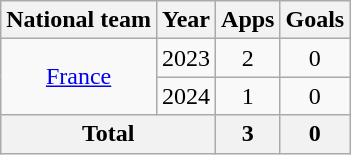<table class="wikitable" style="text-align: center;">
<tr>
<th>National team</th>
<th>Year</th>
<th>Apps</th>
<th>Goals</th>
</tr>
<tr>
<td rowspan="2"><a href='#'>France</a></td>
<td>2023</td>
<td>2</td>
<td>0</td>
</tr>
<tr>
<td>2024</td>
<td>1</td>
<td>0</td>
</tr>
<tr>
<th colspan="2">Total</th>
<th>3</th>
<th>0</th>
</tr>
</table>
